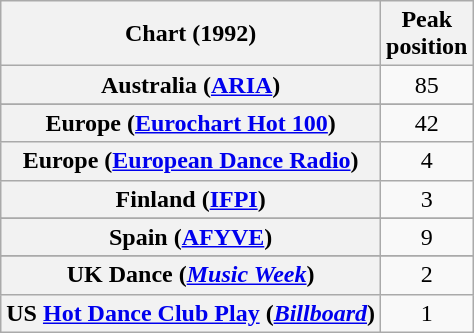<table class="wikitable sortable plainrowheaders">
<tr>
<th>Chart (1992)</th>
<th>Peak<br>position</th>
</tr>
<tr>
<th scope="row">Australia (<a href='#'>ARIA</a>)</th>
<td align="center">85</td>
</tr>
<tr>
</tr>
<tr>
<th scope="row">Europe (<a href='#'>Eurochart Hot 100</a>)</th>
<td align="center">42</td>
</tr>
<tr>
<th scope="row">Europe (<a href='#'>European Dance Radio</a>)</th>
<td align="center">4</td>
</tr>
<tr>
<th scope="row">Finland (<a href='#'>IFPI</a>)</th>
<td align="center">3</td>
</tr>
<tr>
</tr>
<tr>
</tr>
<tr>
</tr>
<tr>
<th scope="row">Spain (<a href='#'>AFYVE</a>)</th>
<td align="center">9</td>
</tr>
<tr>
</tr>
<tr>
<th scope="row">UK Dance (<em><a href='#'>Music Week</a></em>)</th>
<td align="center">2</td>
</tr>
<tr>
<th scope="row">US <a href='#'>Hot Dance Club Play</a> (<em><a href='#'>Billboard</a></em>)</th>
<td align="center">1</td>
</tr>
</table>
